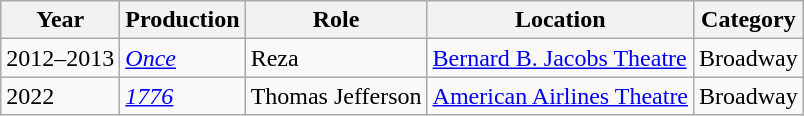<table class="wikitable">
<tr>
<th>Year</th>
<th>Production</th>
<th>Role</th>
<th>Location</th>
<th>Category</th>
</tr>
<tr>
<td>2012–2013</td>
<td><em><a href='#'>Once</a></em></td>
<td>Reza</td>
<td><a href='#'>Bernard B. Jacobs Theatre</a></td>
<td>Broadway</td>
</tr>
<tr>
<td>2022</td>
<td><em><a href='#'>1776</a></em></td>
<td>Thomas Jefferson</td>
<td><a href='#'>American Airlines Theatre</a></td>
<td>Broadway</td>
</tr>
</table>
